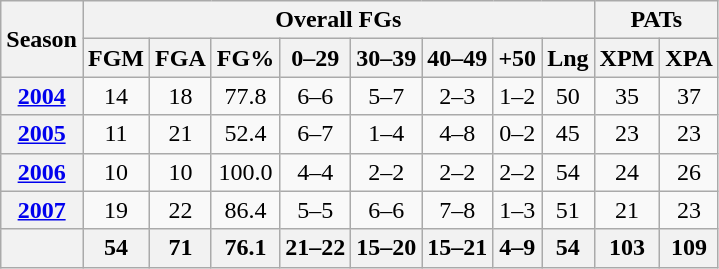<table class="wikitable" style="text-align:center">
<tr>
<th rowspan="2">Season</th>
<th colspan="8">Overall FGs</th>
<th colspan="2">PATs</th>
</tr>
<tr>
<th>FGM</th>
<th>FGA</th>
<th>FG%</th>
<th>0–29</th>
<th>30–39</th>
<th>40–49</th>
<th>+50</th>
<th>Lng</th>
<th>XPM</th>
<th>XPA</th>
</tr>
<tr>
<th><a href='#'>2004</a></th>
<td>14</td>
<td>18</td>
<td>77.8</td>
<td>6–6</td>
<td>5–7</td>
<td>2–3</td>
<td>1–2</td>
<td>50</td>
<td>35</td>
<td>37</td>
</tr>
<tr>
<th><a href='#'>2005</a></th>
<td>11</td>
<td>21</td>
<td>52.4</td>
<td>6–7</td>
<td>1–4</td>
<td>4–8</td>
<td>0–2</td>
<td>45</td>
<td>23</td>
<td>23</td>
</tr>
<tr>
<th><a href='#'>2006</a></th>
<td>10</td>
<td>10</td>
<td>100.0</td>
<td>4–4</td>
<td>2–2</td>
<td>2–2</td>
<td>2–2</td>
<td>54</td>
<td>24</td>
<td>26</td>
</tr>
<tr>
<th><a href='#'>2007</a></th>
<td>19</td>
<td>22</td>
<td>86.4</td>
<td>5–5</td>
<td>6–6</td>
<td>7–8</td>
<td>1–3</td>
<td>51</td>
<td>21</td>
<td>23</td>
</tr>
<tr>
<th></th>
<th>54</th>
<th>71</th>
<th>76.1</th>
<th>21–22</th>
<th>15–20</th>
<th>15–21</th>
<th>4–9</th>
<th>54</th>
<th>103</th>
<th>109</th>
</tr>
</table>
